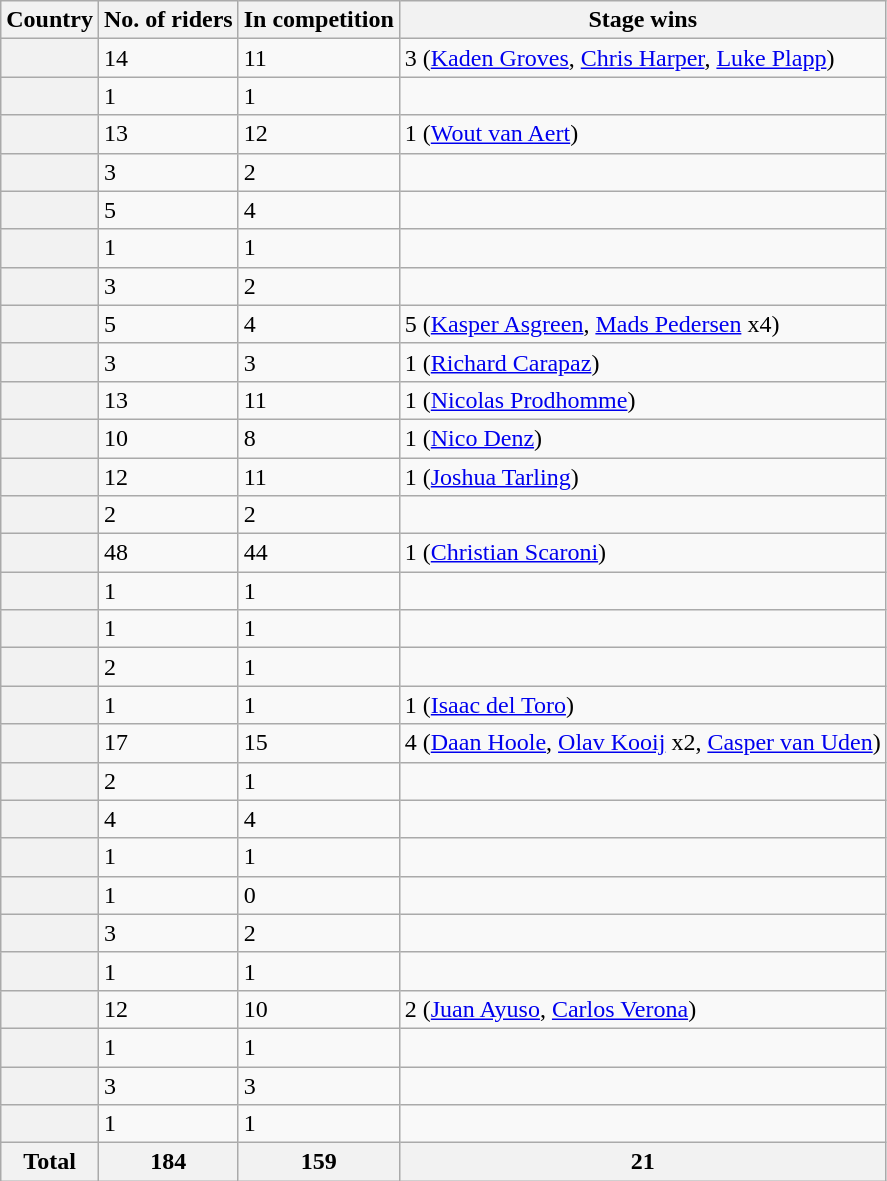<table class="wikitable sortable plainrowheaders">
<tr>
<th scope="col">Country</th>
<th scope="col">No. of riders</th>
<th scope="col">In competition</th>
<th scope="col">Stage wins</th>
</tr>
<tr>
<th scope="row"></th>
<td>14</td>
<td>11</td>
<td>3 (<a href='#'>Kaden Groves</a>, <a href='#'>Chris Harper</a>, <a href='#'>Luke Plapp</a>)</td>
</tr>
<tr>
<th scope="row"></th>
<td>1</td>
<td>1</td>
<td></td>
</tr>
<tr>
<th scope="row"></th>
<td>13</td>
<td>12</td>
<td>1 (<a href='#'>Wout van Aert</a>)</td>
</tr>
<tr>
<th scope="row"></th>
<td>3</td>
<td>2</td>
<td></td>
</tr>
<tr>
<th scope="row"></th>
<td>5</td>
<td>4</td>
<td></td>
</tr>
<tr>
<th scope="row"></th>
<td>1</td>
<td>1</td>
<td></td>
</tr>
<tr>
<th scope="row"></th>
<td>3</td>
<td>2</td>
<td></td>
</tr>
<tr>
<th scope="row"></th>
<td>5</td>
<td>4</td>
<td>5 (<a href='#'>Kasper Asgreen</a>, <a href='#'>Mads Pedersen</a> x4)</td>
</tr>
<tr>
<th scope="row"></th>
<td>3</td>
<td>3</td>
<td>1 (<a href='#'>Richard Carapaz</a>)</td>
</tr>
<tr>
<th scope="row"></th>
<td>13</td>
<td>11</td>
<td>1 (<a href='#'>Nicolas Prodhomme</a>)</td>
</tr>
<tr>
<th scope="row"></th>
<td>10</td>
<td>8</td>
<td>1 (<a href='#'>Nico Denz</a>)</td>
</tr>
<tr>
<th scope="row"></th>
<td>12</td>
<td>11</td>
<td>1 (<a href='#'>Joshua Tarling</a>)</td>
</tr>
<tr>
<th scope="row"></th>
<td>2</td>
<td>2</td>
<td></td>
</tr>
<tr>
<th scope="row"></th>
<td>48</td>
<td>44</td>
<td>1 (<a href='#'>Christian Scaroni</a>)</td>
</tr>
<tr>
<th scope="row"></th>
<td>1</td>
<td>1</td>
<td></td>
</tr>
<tr>
<th scope="row"></th>
<td>1</td>
<td>1</td>
<td></td>
</tr>
<tr>
<th scope="row"></th>
<td>2</td>
<td>1</td>
<td></td>
</tr>
<tr>
<th scope="row"></th>
<td>1</td>
<td>1</td>
<td>1 (<a href='#'>Isaac del Toro</a>)</td>
</tr>
<tr>
<th scope="row"></th>
<td>17</td>
<td>15</td>
<td>4 (<a href='#'>Daan Hoole</a>, <a href='#'>Olav Kooij</a> x2, <a href='#'>Casper van Uden</a>)</td>
</tr>
<tr>
<th scope="row"></th>
<td>2</td>
<td>1</td>
<td></td>
</tr>
<tr>
<th scope="row"></th>
<td>4</td>
<td>4</td>
<td></td>
</tr>
<tr>
<th scope="row"></th>
<td>1</td>
<td>1</td>
<td></td>
</tr>
<tr>
<th scope="row"></th>
<td>1</td>
<td>0</td>
<td></td>
</tr>
<tr>
<th scope="row"></th>
<td>3</td>
<td>2</td>
<td></td>
</tr>
<tr>
<th scope="row"></th>
<td>1</td>
<td>1</td>
<td></td>
</tr>
<tr>
<th scope="row"></th>
<td>12</td>
<td>10</td>
<td>2 (<a href='#'>Juan Ayuso</a>, <a href='#'>Carlos Verona</a>)</td>
</tr>
<tr>
<th scope="row"></th>
<td>1</td>
<td>1</td>
<td></td>
</tr>
<tr>
<th scope="row"></th>
<td>3</td>
<td>3</td>
<td></td>
</tr>
<tr>
<th scope="row"></th>
<td>1</td>
<td>1</td>
<td></td>
</tr>
<tr>
<th scope="row">Total</th>
<th>184</th>
<th>159</th>
<th>21</th>
</tr>
</table>
